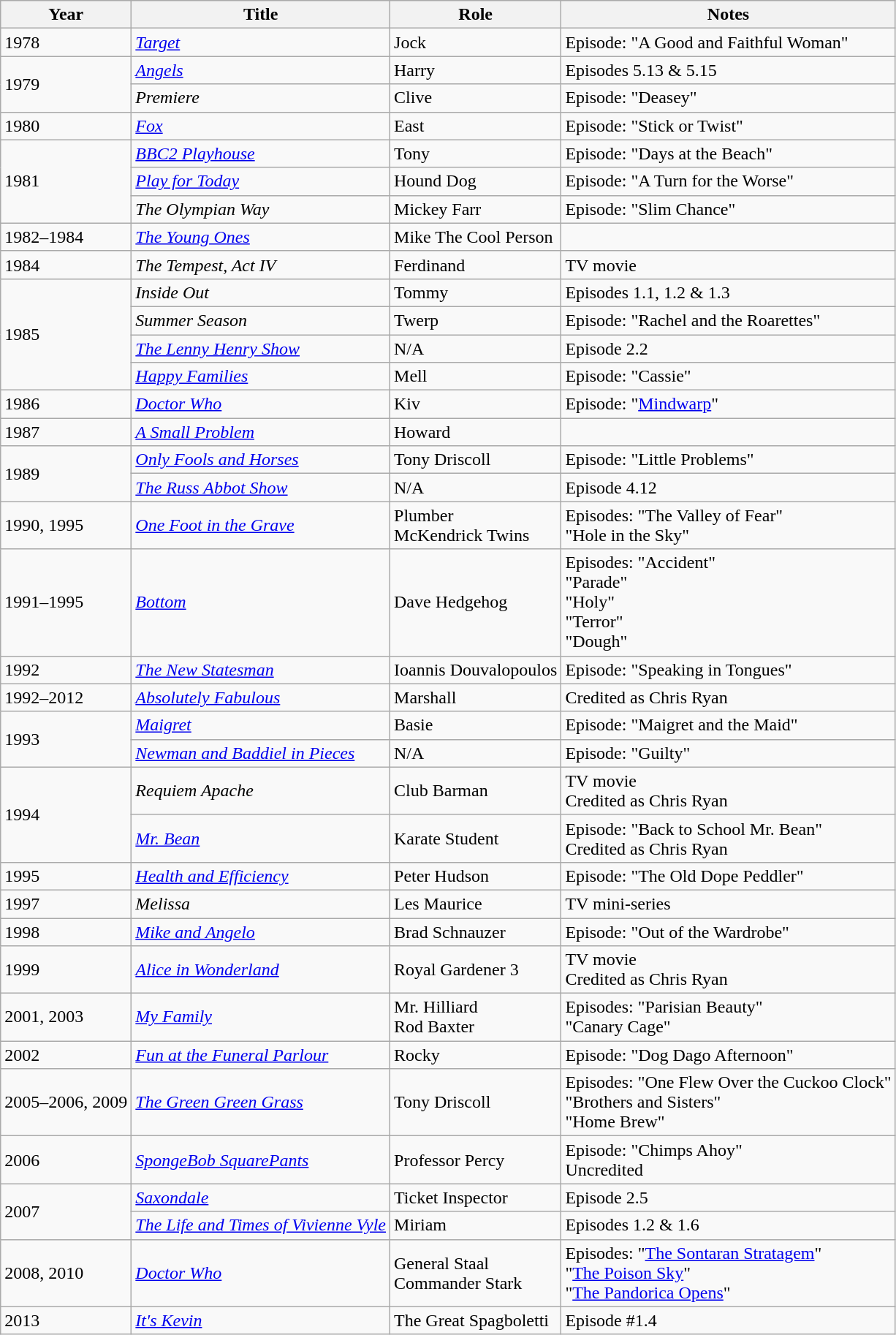<table class="wikitable">
<tr>
<th>Year</th>
<th>Title</th>
<th>Role</th>
<th>Notes</th>
</tr>
<tr>
<td>1978</td>
<td><em><a href='#'>Target</a></em></td>
<td>Jock</td>
<td>Episode: "A Good and Faithful Woman"</td>
</tr>
<tr>
<td rowspan="2">1979</td>
<td><em><a href='#'>Angels</a></em></td>
<td>Harry</td>
<td>Episodes 5.13 & 5.15</td>
</tr>
<tr>
<td><em>Premiere</em></td>
<td>Clive</td>
<td>Episode: "Deasey"</td>
</tr>
<tr>
<td>1980</td>
<td><em><a href='#'>Fox</a></em></td>
<td>East</td>
<td>Episode: "Stick or Twist"</td>
</tr>
<tr>
<td rowspan="3">1981</td>
<td><em><a href='#'>BBC2 Playhouse</a></em></td>
<td>Tony</td>
<td>Episode: "Days at the Beach"</td>
</tr>
<tr>
<td><em><a href='#'>Play for Today</a></em></td>
<td>Hound Dog</td>
<td>Episode: "A Turn for the Worse"</td>
</tr>
<tr>
<td><em>The Olympian Way</em></td>
<td>Mickey Farr</td>
<td>Episode: "Slim Chance"</td>
</tr>
<tr>
<td>1982–1984</td>
<td><em><a href='#'>The Young Ones</a></em></td>
<td>Mike The Cool Person</td>
<td></td>
</tr>
<tr>
<td>1984</td>
<td><em>The Tempest, Act IV</em></td>
<td>Ferdinand</td>
<td>TV movie</td>
</tr>
<tr>
<td rowspan="4">1985</td>
<td><em>Inside Out</em></td>
<td>Tommy</td>
<td>Episodes 1.1, 1.2 & 1.3</td>
</tr>
<tr>
<td><em>Summer Season</em></td>
<td>Twerp</td>
<td>Episode: "Rachel and the Roarettes"</td>
</tr>
<tr>
<td><em><a href='#'>The Lenny Henry Show</a></em></td>
<td>N/A</td>
<td>Episode 2.2</td>
</tr>
<tr>
<td><em><a href='#'>Happy Families</a></em></td>
<td>Mell</td>
<td>Episode: "Cassie"</td>
</tr>
<tr>
<td>1986</td>
<td><em><a href='#'>Doctor Who</a></em></td>
<td>Kiv</td>
<td>Episode: "<a href='#'>Mindwarp</a>"</td>
</tr>
<tr>
<td>1987</td>
<td><em><a href='#'>A Small Problem</a></em></td>
<td>Howard</td>
<td></td>
</tr>
<tr>
<td rowspan="2">1989</td>
<td><em><a href='#'>Only Fools and Horses</a></em></td>
<td>Tony Driscoll</td>
<td>Episode: "Little Problems"</td>
</tr>
<tr>
<td><em><a href='#'>The Russ Abbot Show</a></em></td>
<td>N/A</td>
<td>Episode 4.12</td>
</tr>
<tr>
<td>1990, 1995</td>
<td><em><a href='#'>One Foot in the Grave</a></em></td>
<td>Plumber<br>McKendrick Twins</td>
<td>Episodes: "The Valley of Fear"<br>"Hole in the Sky"</td>
</tr>
<tr>
<td>1991–1995</td>
<td><em><a href='#'>Bottom</a></em></td>
<td>Dave Hedgehog</td>
<td>Episodes: "Accident"<br>"Parade"<br>"Holy"<br>"Terror"<br>"Dough"</td>
</tr>
<tr>
<td>1992</td>
<td><em><a href='#'>The New Statesman</a></em></td>
<td>Ioannis Douvalopoulos</td>
<td>Episode: "Speaking in Tongues"</td>
</tr>
<tr>
<td>1992–2012</td>
<td><em><a href='#'>Absolutely Fabulous</a></em></td>
<td>Marshall</td>
<td>Credited as Chris Ryan</td>
</tr>
<tr>
<td rowspan="2">1993</td>
<td><em><a href='#'>Maigret</a></em></td>
<td>Basie</td>
<td>Episode: "Maigret and the Maid"</td>
</tr>
<tr>
<td><em><a href='#'>Newman and Baddiel in Pieces</a></em></td>
<td>N/A</td>
<td>Episode: "Guilty"</td>
</tr>
<tr>
<td rowspan="2">1994</td>
<td><em>Requiem Apache</em></td>
<td>Club Barman</td>
<td>TV movie<br>Credited as Chris Ryan</td>
</tr>
<tr>
<td><em><a href='#'>Mr. Bean</a></em></td>
<td>Karate Student</td>
<td>Episode: "Back to School Mr. Bean"<br>Credited as Chris Ryan</td>
</tr>
<tr>
<td>1995</td>
<td><em><a href='#'>Health and Efficiency</a></em></td>
<td>Peter Hudson</td>
<td>Episode: "The Old Dope Peddler"</td>
</tr>
<tr>
<td>1997</td>
<td><em>Melissa</em></td>
<td>Les Maurice</td>
<td>TV mini-series</td>
</tr>
<tr>
<td>1998</td>
<td><em><a href='#'>Mike and Angelo</a></em></td>
<td>Brad Schnauzer</td>
<td>Episode: "Out of the Wardrobe"</td>
</tr>
<tr>
<td>1999</td>
<td><em><a href='#'>Alice in Wonderland</a></em></td>
<td>Royal Gardener 3</td>
<td>TV movie<br>Credited as Chris Ryan</td>
</tr>
<tr>
<td>2001, 2003</td>
<td><em><a href='#'>My Family</a></em></td>
<td>Mr. Hilliard<br>Rod Baxter</td>
<td>Episodes: "Parisian Beauty"<br>"Canary Cage"</td>
</tr>
<tr>
<td>2002</td>
<td><em><a href='#'>Fun at the Funeral Parlour</a></em></td>
<td>Rocky</td>
<td>Episode: "Dog Dago Afternoon"</td>
</tr>
<tr>
<td>2005–2006, 2009</td>
<td><em><a href='#'>The Green Green Grass</a></em></td>
<td>Tony Driscoll</td>
<td>Episodes: "One Flew Over the Cuckoo Clock"<br>"Brothers and Sisters"<br>"Home Brew"</td>
</tr>
<tr>
<td>2006</td>
<td><em><a href='#'>SpongeBob SquarePants</a></em></td>
<td>Professor Percy</td>
<td>Episode: "Chimps Ahoy"<br>Uncredited</td>
</tr>
<tr>
<td rowspan="2">2007</td>
<td><em><a href='#'>Saxondale</a></em></td>
<td>Ticket Inspector</td>
<td>Episode 2.5</td>
</tr>
<tr>
<td><em><a href='#'>The Life and Times of Vivienne Vyle</a></em></td>
<td>Miriam</td>
<td>Episodes 1.2 & 1.6</td>
</tr>
<tr>
<td>2008, 2010</td>
<td><em><a href='#'>Doctor Who</a></em></td>
<td>General Staal<br>Commander Stark</td>
<td>Episodes: "<a href='#'>The Sontaran Stratagem</a>"<br>"<a href='#'>The Poison Sky</a>"<br>"<a href='#'>The Pandorica Opens</a>"</td>
</tr>
<tr>
<td>2013</td>
<td><em><a href='#'>It's Kevin</a></em></td>
<td>The Great Spagboletti</td>
<td>Episode #1.4</td>
</tr>
</table>
